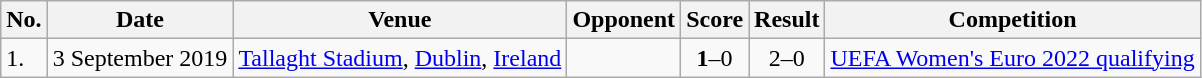<table class="wikitable">
<tr>
<th>No.</th>
<th>Date</th>
<th>Venue</th>
<th>Opponent</th>
<th>Score</th>
<th>Result</th>
<th>Competition</th>
</tr>
<tr>
<td>1.</td>
<td>3 September 2019</td>
<td><a href='#'>Tallaght Stadium</a>, <a href='#'>Dublin</a>, <a href='#'>Ireland</a></td>
<td></td>
<td align=center><strong>1</strong>–0</td>
<td align=center>2–0</td>
<td><a href='#'>UEFA Women's Euro 2022 qualifying</a></td>
</tr>
</table>
